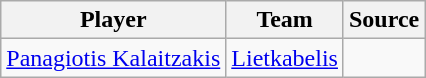<table class="wikitable" style="text-align: center">
<tr>
<th align="center">Player</th>
<th align="center">Team</th>
<th align="center">Source</th>
</tr>
<tr>
<td align=center> <a href='#'>Panagiotis Kalaitzakis</a></td>
<td><a href='#'>Lietkabelis</a></td>
<td></td>
</tr>
</table>
